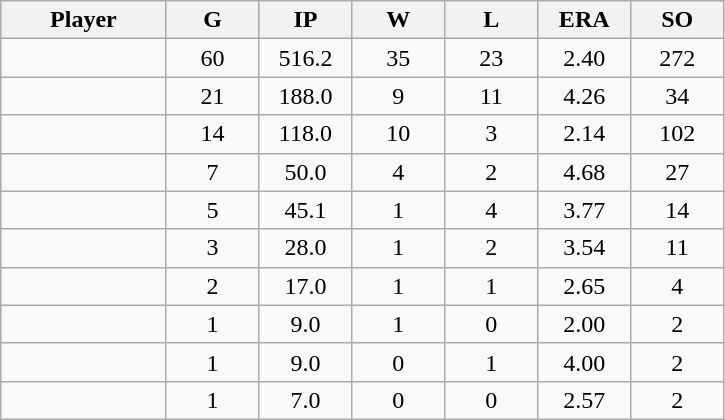<table class="wikitable sortable">
<tr>
<th bgcolor="#DDDDFF" width="16%">Player</th>
<th bgcolor="#DDDDFF" width="9%">G</th>
<th bgcolor="#DDDDFF" width="9%">IP</th>
<th bgcolor="#DDDDFF" width="9%">W</th>
<th bgcolor="#DDDDFF" width="9%">L</th>
<th bgcolor="#DDDDFF" width="9%">ERA</th>
<th bgcolor="#DDDDFF" width="9%">SO</th>
</tr>
<tr align="center">
<td></td>
<td>60</td>
<td>516.2</td>
<td>35</td>
<td>23</td>
<td>2.40</td>
<td>272</td>
</tr>
<tr align="center">
<td></td>
<td>21</td>
<td>188.0</td>
<td>9</td>
<td>11</td>
<td>4.26</td>
<td>34</td>
</tr>
<tr align="center">
<td></td>
<td>14</td>
<td>118.0</td>
<td>10</td>
<td>3</td>
<td>2.14</td>
<td>102</td>
</tr>
<tr align="center">
<td></td>
<td>7</td>
<td>50.0</td>
<td>4</td>
<td>2</td>
<td>4.68</td>
<td>27</td>
</tr>
<tr align="center">
<td></td>
<td>5</td>
<td>45.1</td>
<td>1</td>
<td>4</td>
<td>3.77</td>
<td>14</td>
</tr>
<tr align="center">
<td></td>
<td>3</td>
<td>28.0</td>
<td>1</td>
<td>2</td>
<td>3.54</td>
<td>11</td>
</tr>
<tr align="center">
<td></td>
<td>2</td>
<td>17.0</td>
<td>1</td>
<td>1</td>
<td>2.65</td>
<td>4</td>
</tr>
<tr align="center">
<td></td>
<td>1</td>
<td>9.0</td>
<td>1</td>
<td>0</td>
<td>2.00</td>
<td>2</td>
</tr>
<tr align="center">
<td></td>
<td>1</td>
<td>9.0</td>
<td>0</td>
<td>1</td>
<td>4.00</td>
<td>2</td>
</tr>
<tr align="center">
<td></td>
<td>1</td>
<td>7.0</td>
<td>0</td>
<td>0</td>
<td>2.57</td>
<td>2</td>
</tr>
</table>
